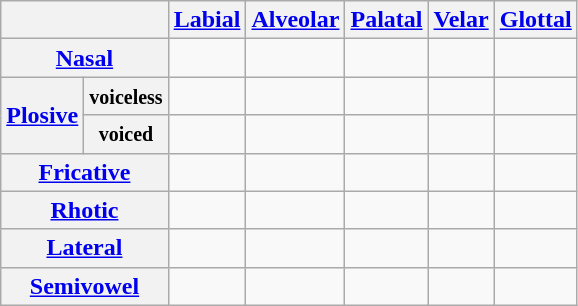<table class="wikitable" style="text-align:center">
<tr>
<th colspan="2"></th>
<th><a href='#'>Labial</a></th>
<th><a href='#'>Alveolar</a></th>
<th><a href='#'>Palatal</a></th>
<th><a href='#'>Velar</a></th>
<th><a href='#'>Glottal</a></th>
</tr>
<tr>
<th colspan="2"><a href='#'>Nasal</a></th>
<td></td>
<td></td>
<td></td>
<td></td>
<td></td>
</tr>
<tr>
<th rowspan="2"><a href='#'>Plosive</a></th>
<th><small>voiceless</small></th>
<td></td>
<td></td>
<td></td>
<td></td>
<td></td>
</tr>
<tr>
<th><small>voiced</small></th>
<td></td>
<td></td>
<td></td>
<td></td>
<td></td>
</tr>
<tr>
<th colspan="2"><a href='#'>Fricative</a></th>
<td></td>
<td></td>
<td></td>
<td></td>
<td></td>
</tr>
<tr>
<th colspan="2"><a href='#'>Rhotic</a></th>
<td></td>
<td></td>
<td></td>
<td></td>
<td></td>
</tr>
<tr>
<th colspan="2"><a href='#'>Lateral</a></th>
<td></td>
<td></td>
<td></td>
<td></td>
<td></td>
</tr>
<tr>
<th colspan="2"><a href='#'>Semivowel</a></th>
<td></td>
<td></td>
<td></td>
<td></td>
<td></td>
</tr>
</table>
